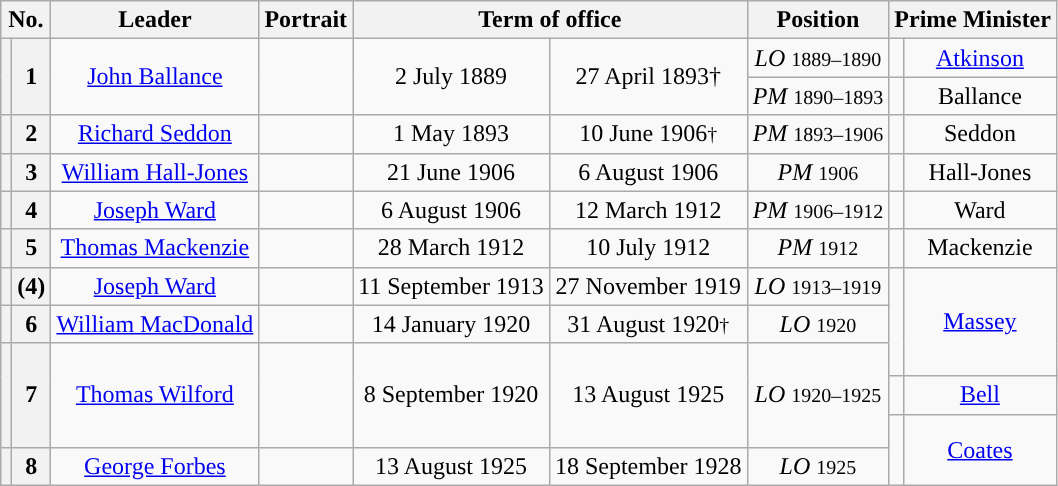<table class="wikitable" style="text-align:center">
<tr>
<th colspan=2>No.</th>
<th>Leader</th>
<th>Portrait</th>
<th colspan=2>Term of office</th>
<th>Position</th>
<th colspan=2>Prime Minister</th>
</tr>
<tr>
<th rowspan=2 style="background:"></th>
<th rowspan=2>1</th>
<td rowspan=2><a href='#'>John Ballance</a></td>
<td rowspan=2></td>
<td rowspan=2>2 July 1889</td>
<td rowspan=2>27 April 1893†</td>
<td><em>LO</em> <small>1889–1890</small></td>
<td style="background:"></td>
<td><a href='#'>Atkinson</a></td>
</tr>
<tr>
<td><em>PM</em> <small>1890–1893</small></td>
<td style="background:"></td>
<td>Ballance</td>
</tr>
<tr>
<th style="background:"></th>
<th>2</th>
<td><a href='#'>Richard Seddon</a></td>
<td></td>
<td>1 May 1893</td>
<td>10 June 1906<small>†</small></td>
<td><em>PM</em> <small>1893–1906</small></td>
<td style="background:"></td>
<td>Seddon</td>
</tr>
<tr>
<th style="background:"></th>
<th>3</th>
<td><a href='#'>William Hall-Jones</a></td>
<td></td>
<td>21 June 1906</td>
<td>6 August 1906</td>
<td><em>PM</em> <small>1906</small></td>
<td style="background:"></td>
<td>Hall-Jones</td>
</tr>
<tr>
<th style="background:"></th>
<th>4</th>
<td><a href='#'>Joseph Ward</a></td>
<td></td>
<td>6 August 1906</td>
<td>12 March 1912</td>
<td><em>PM</em> <small>1906–1912</small></td>
<td style="background:"></td>
<td>Ward</td>
</tr>
<tr>
<th style="background:"></th>
<th>5</th>
<td><a href='#'>Thomas Mackenzie</a></td>
<td></td>
<td>28 March 1912</td>
<td>10 July 1912</td>
<td><em>PM</em> <small>1912</small></td>
<td style="background:"></td>
<td>Mackenzie</td>
</tr>
<tr>
<th style="background:"></th>
<th>(4)</th>
<td><a href='#'>Joseph Ward</a></td>
<td></td>
<td>11 September 1913</td>
<td>27 November 1919</td>
<td><em>LO</em> <small>1913–1919</small></td>
<td rowspan=2 style="border-bottom:solid 0 grey; background:"></td>
<td rowspan=3><a href='#'>Massey</a></td>
</tr>
<tr>
<th style="background:"></th>
<th>6</th>
<td><a href='#'>William MacDonald</a></td>
<td></td>
<td>14 January 1920</td>
<td>31 August 1920<small>†</small></td>
<td><em>LO</em> <small>1920</small></td>
</tr>
<tr>
<th rowspan=3 style="background:"></th>
<th rowspan=3>7</th>
<td rowspan=3><a href='#'>Thomas Wilford</a></td>
<td rowspan=3></td>
<td rowspan=3>8 September 1920</td>
<td rowspan=3>13 August 1925</td>
<td rowspan=3><em>LO</em> <small>1920–1925</small></td>
<td height=15 style="border-top:solid 0 grey; background:"></td>
</tr>
<tr>
<td style="background:"></td>
<td><a href='#'>Bell</a></td>
</tr>
<tr>
<td height=15 style="border-bottom:solid 0 grey; background:"></td>
<td rowspan=2><a href='#'>Coates</a></td>
</tr>
<tr>
<th style="background:"></th>
<th>8</th>
<td><a href='#'>George Forbes</a></td>
<td></td>
<td>13 August 1925</td>
<td>18 September 1928</td>
<td><em>LO</em> <small>1925</small></td>
<td rowspan=4 style="border-top:solid 0 grey; background:"></td>
</tr>
</table>
